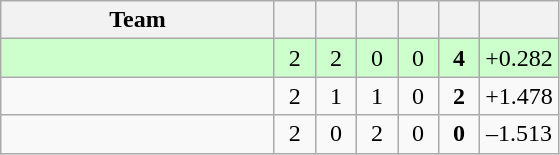<table class="wikitable" style="text-align:center;">
<tr>
<th width=175>Team</th>
<th style="width:20px;"></th>
<th style="width:20px;"></th>
<th style="width:20px;"></th>
<th style="width:20px;"></th>
<th style="width:20px;"></th>
<th style="width:20px;"></th>
</tr>
<tr style="background:#cfc">
<td align=left></td>
<td>2</td>
<td>2</td>
<td>0</td>
<td>0</td>
<td><strong>4</strong></td>
<td>+0.282</td>
</tr>
<tr>
<td align=left></td>
<td>2</td>
<td>1</td>
<td>1</td>
<td>0</td>
<td><strong>2</strong></td>
<td>+1.478</td>
</tr>
<tr>
<td align=left></td>
<td>2</td>
<td>0</td>
<td>2</td>
<td>0</td>
<td><strong>0</strong></td>
<td>–1.513</td>
</tr>
</table>
